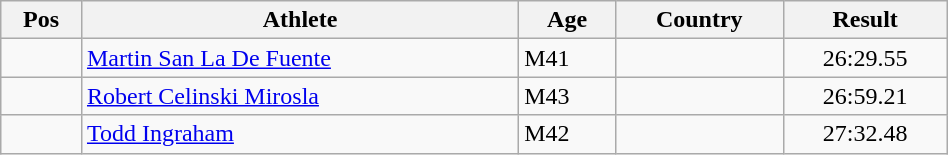<table class="wikitable"  style="text-align:center; width:50%;">
<tr>
<th>Pos</th>
<th>Athlete</th>
<th>Age</th>
<th>Country</th>
<th>Result</th>
</tr>
<tr>
<td align=center></td>
<td align=left><a href='#'>Martin San La De Fuente</a></td>
<td align=left>M41</td>
<td align=left></td>
<td>26:29.55</td>
</tr>
<tr>
<td align=center></td>
<td align=left><a href='#'>Robert Celinski Mirosla</a></td>
<td align=left>M43</td>
<td align=left></td>
<td>26:59.21</td>
</tr>
<tr>
<td align=center></td>
<td align=left><a href='#'>Todd Ingraham</a></td>
<td align=left>M42</td>
<td align=left></td>
<td>27:32.48</td>
</tr>
</table>
